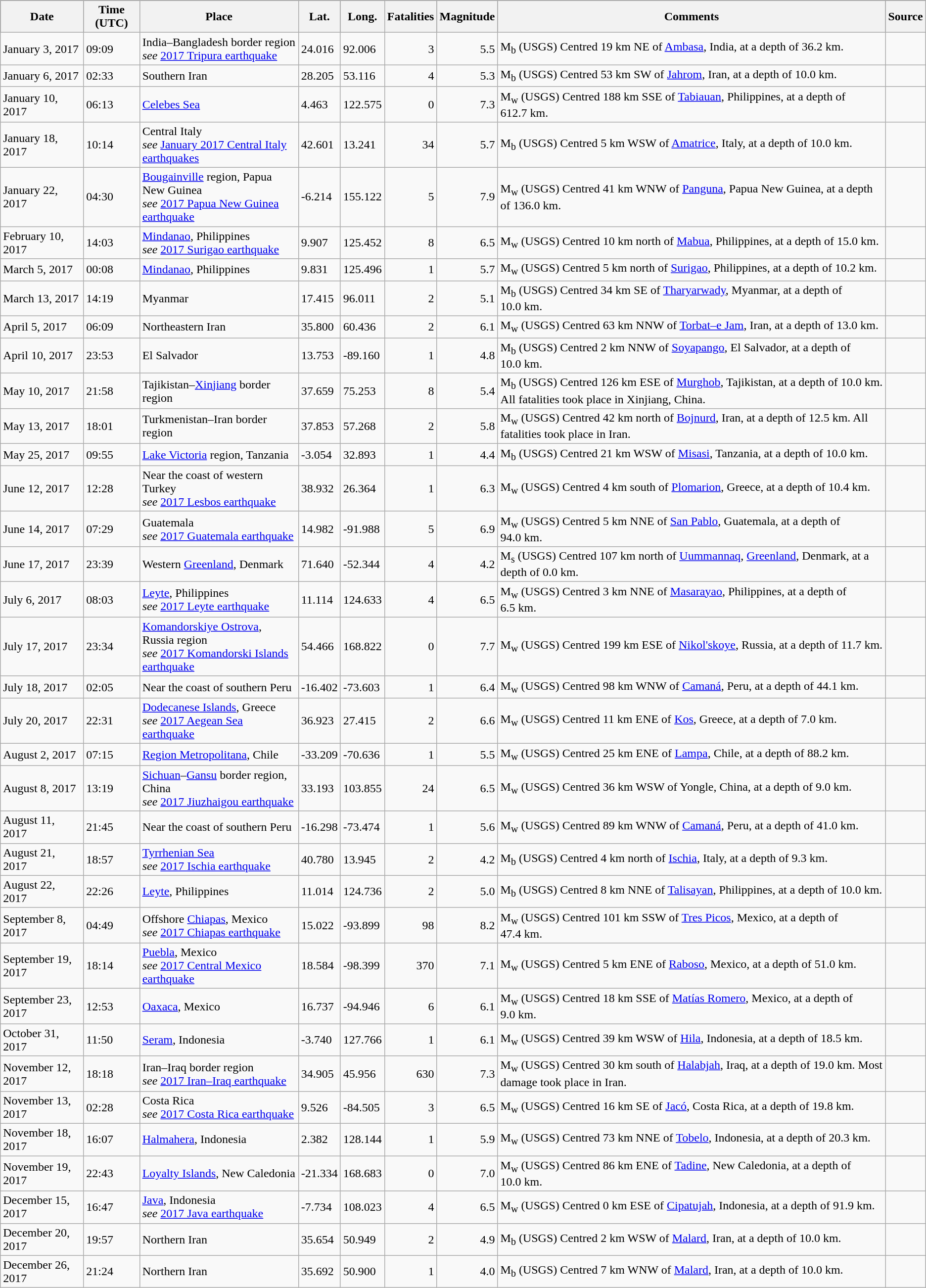<table class="wikitable sortable">
<tr style="background:black;">
<th>Date</th>
<th>Time (UTC)</th>
<th>Place</th>
<th>Lat.</th>
<th>Long.</th>
<th>Fatalities</th>
<th>Magnitude</th>
<th>Comments</th>
<th>Source</th>
</tr>
<tr>
<td>January 3, 2017</td>
<td>09:09</td>
<td> India–Bangladesh border region<br> <em>see</em> <a href='#'>2017 Tripura earthquake</a></td>
<td>24.016</td>
<td>92.006</td>
<td style="text-align:right;">3</td>
<td style="text-align:right;">5.5</td>
<td>M<sub>b</sub> (USGS) Centred 19 km NE of <a href='#'>Ambasa</a>, India, at a depth of 36.2 km.</td>
<td style="text-align:right;"></td>
</tr>
<tr>
<td>January 6, 2017</td>
<td>02:33</td>
<td> Southern Iran</td>
<td>28.205</td>
<td>53.116</td>
<td style="text-align:right;">4</td>
<td style="text-align:right;">5.3</td>
<td>M<sub>b</sub> (USGS) Centred 53 km SW of <a href='#'>Jahrom</a>, Iran, at a depth of 10.0 km.</td>
<td style="text-align:right;"></td>
</tr>
<tr>
<td>January 10, 2017</td>
<td>06:13</td>
<td><a href='#'>Celebes Sea</a></td>
<td>4.463</td>
<td>122.575</td>
<td style="text-align:right;">0</td>
<td style="text-align:right;">7.3</td>
<td>M<sub>w</sub> (USGS) Centred 188 km SSE of <a href='#'>Tabiauan</a>, Philippines, at a depth of 612.7 km.</td>
<td style="text-align:right;"></td>
</tr>
<tr>
<td>January 18, 2017</td>
<td>10:14</td>
<td> Central Italy<br> <em>see</em> <a href='#'>January 2017 Central Italy earthquakes</a></td>
<td>42.601</td>
<td>13.241</td>
<td style="text-align:right;">34</td>
<td style="text-align:right;">5.7</td>
<td>M<sub>b</sub> (USGS) Centred 5 km WSW of <a href='#'>Amatrice</a>, Italy, at a depth of 10.0 km.</td>
<td style="text-align:right;"></td>
</tr>
<tr>
<td>January 22, 2017</td>
<td>04:30</td>
<td> <a href='#'>Bougainville</a> region, Papua New Guinea<br> <em>see</em> <a href='#'>2017 Papua New Guinea earthquake</a></td>
<td>-6.214</td>
<td>155.122</td>
<td style="text-align:right;">5</td>
<td style="text-align:right;">7.9</td>
<td>M<sub>w</sub> (USGS) Centred 41 km WNW of <a href='#'>Panguna</a>, Papua New Guinea, at a depth of 136.0 km.</td>
<td style="text-align:right;"></td>
</tr>
<tr>
<td>February 10, 2017</td>
<td>14:03</td>
<td> <a href='#'>Mindanao</a>, Philippines<br> <em>see</em> <a href='#'>2017 Surigao earthquake</a></td>
<td>9.907</td>
<td>125.452</td>
<td style="text-align:right;">8</td>
<td style="text-align:right;">6.5</td>
<td>M<sub>w</sub> (USGS) Centred 10 km north of <a href='#'>Mabua</a>, Philippines, at a depth of 15.0 km.</td>
<td style="text-align:right;"></td>
</tr>
<tr>
<td>March 5, 2017</td>
<td>00:08</td>
<td> <a href='#'>Mindanao</a>, Philippines</td>
<td>9.831</td>
<td>125.496</td>
<td style="text-align:right;">1</td>
<td style="text-align:right;">5.7</td>
<td>M<sub>w</sub> (USGS) Centred 5 km north of <a href='#'>Surigao</a>, Philippines, at a depth of 10.2 km.</td>
<td style="text-align:right;"></td>
</tr>
<tr>
<td>March 13, 2017</td>
<td>14:19</td>
<td> Myanmar</td>
<td>17.415</td>
<td>96.011</td>
<td style="text-align:right;">2</td>
<td style="text-align:right;">5.1</td>
<td>M<sub>b</sub> (USGS) Centred 34 km SE of <a href='#'>Tharyarwady</a>, Myanmar, at a depth of 10.0 km.</td>
<td style="text-align:right;"></td>
</tr>
<tr>
<td>April 5, 2017</td>
<td>06:09</td>
<td> Northeastern Iran</td>
<td>35.800</td>
<td>60.436</td>
<td style="text-align:right;">2</td>
<td style="text-align:right;">6.1</td>
<td>M<sub>w</sub> (USGS) Centred 63 km NNW of <a href='#'>Torbat–e Jam</a>, Iran, at a depth of 13.0 km.</td>
<td style="text-align:right;"></td>
</tr>
<tr>
<td>April 10, 2017</td>
<td>23:53</td>
<td> El Salvador</td>
<td>13.753</td>
<td>-89.160</td>
<td style="text-align:right;">1</td>
<td style="text-align:right;">4.8</td>
<td>M<sub>b</sub> (USGS) Centred 2 km NNW of <a href='#'>Soyapango</a>, El Salvador, at a depth of 10.0 km.</td>
<td style="text-align:right;"></td>
</tr>
<tr>
<td>May 10, 2017</td>
<td>21:58</td>
<td>  Tajikistan–<a href='#'>Xinjiang</a> border region</td>
<td>37.659</td>
<td>75.253</td>
<td style="text-align:right;">8</td>
<td style="text-align:right;">5.4</td>
<td>M<sub>b</sub> (USGS) Centred 126 km ESE of <a href='#'>Murghob</a>, Tajikistan, at a depth of 10.0 km. All fatalities took place in Xinjiang, China.</td>
<td style="text-align:right;"></td>
</tr>
<tr>
<td>May 13, 2017</td>
<td>18:01</td>
<td> Turkmenistan–Iran border region</td>
<td>37.853</td>
<td>57.268</td>
<td style="text-align:right;">2</td>
<td style="text-align:right;">5.8</td>
<td>M<sub>w</sub> (USGS) Centred 42 km north of <a href='#'>Bojnurd</a>, Iran, at a depth of 12.5 km. All fatalities took place in Iran.</td>
<td style="text-align:right;"></td>
</tr>
<tr>
<td>May 25, 2017</td>
<td>09:55</td>
<td> <a href='#'>Lake Victoria</a> region, Tanzania</td>
<td>-3.054</td>
<td>32.893</td>
<td style="text-align:right;">1</td>
<td style="text-align:right;">4.4</td>
<td>M<sub>b</sub> (USGS) Centred 21 km WSW of <a href='#'>Misasi</a>, Tanzania, at a depth of 10.0 km.</td>
<td style="text-align:right;"></td>
</tr>
<tr>
<td>June 12, 2017</td>
<td>12:28</td>
<td>  Near the coast of western Turkey<br> <em>see</em> <a href='#'>2017 Lesbos earthquake</a></td>
<td>38.932</td>
<td>26.364</td>
<td style="text-align:right;">1</td>
<td style="text-align:right;">6.3</td>
<td>M<sub>w</sub> (USGS) Centred 4 km south of <a href='#'>Plomarion</a>, Greece, at a depth of 10.4 km.</td>
<td style="text-align:right;"></td>
</tr>
<tr>
<td>June 14, 2017</td>
<td>07:29</td>
<td> Guatemala<br> <em>see</em> <a href='#'>2017 Guatemala earthquake</a></td>
<td>14.982</td>
<td>-91.988</td>
<td style="text-align:right;">5</td>
<td style="text-align:right;">6.9</td>
<td>M<sub>w</sub> (USGS) Centred 5 km NNE of <a href='#'>San Pablo</a>, Guatemala, at a depth of 94.0 km.</td>
<td style="text-align:right;"></td>
</tr>
<tr>
<td>June 17, 2017</td>
<td>23:39</td>
<td> Western <a href='#'>Greenland</a>, Denmark</td>
<td>71.640</td>
<td>-52.344</td>
<td style="text-align:right;">4</td>
<td style="text-align:right;">4.2</td>
<td>M<sub>s</sub> (USGS) Centred 107 km north of <a href='#'>Uummannaq</a>, <a href='#'>Greenland</a>, Denmark, at a depth of 0.0 km.</td>
<td style="text-align:right;"></td>
</tr>
<tr>
<td>July 6, 2017</td>
<td>08:03</td>
<td> <a href='#'>Leyte</a>, Philippines<br> <em>see</em> <a href='#'>2017 Leyte earthquake</a></td>
<td>11.114</td>
<td>124.633</td>
<td style="text-align:right;">4</td>
<td style="text-align:right;">6.5</td>
<td>M<sub>w</sub> (USGS) Centred 3 km NNE of <a href='#'>Masarayao</a>, Philippines, at a depth of 6.5 km.</td>
<td style="text-align:right;"></td>
</tr>
<tr>
<td>July 17, 2017</td>
<td>23:34</td>
<td> <a href='#'>Komandorskiye Ostrova</a>, Russia region<br> <em>see</em> <a href='#'>2017 Komandorski Islands earthquake</a></td>
<td>54.466</td>
<td>168.822</td>
<td style="text-align:right;">0</td>
<td style="text-align:right;">7.7</td>
<td>M<sub>w</sub> (USGS) Centred 199 km ESE of <a href='#'>Nikol'skoye</a>, Russia, at a depth of 11.7 km.</td>
<td style="text-align:right;"></td>
</tr>
<tr>
<td>July 18, 2017</td>
<td>02:05</td>
<td> Near the coast of southern Peru</td>
<td>-16.402</td>
<td>-73.603</td>
<td style="text-align:right;">1</td>
<td style="text-align:right;">6.4</td>
<td>M<sub>w</sub> (USGS) Centred 98 km WNW of <a href='#'>Camaná</a>, Peru, at a depth of 44.1 km.</td>
<td style="text-align:right;"></td>
</tr>
<tr>
<td>July 20, 2017</td>
<td>22:31</td>
<td> <a href='#'>Dodecanese Islands</a>, Greece<br> <em>see</em> <a href='#'>2017 Aegean Sea earthquake</a></td>
<td>36.923</td>
<td>27.415</td>
<td style="text-align:right;">2</td>
<td style="text-align:right;">6.6</td>
<td>M<sub>w</sub> (USGS) Centred 11 km ENE of <a href='#'>Kos</a>, Greece, at a depth of 7.0 km.</td>
<td style="text-align:right;"></td>
</tr>
<tr>
<td>August 2, 2017</td>
<td>07:15</td>
<td> <a href='#'>Region Metropolitana</a>, Chile</td>
<td>-33.209</td>
<td>-70.636</td>
<td style="text-align:right;">1</td>
<td style="text-align:right;">5.5</td>
<td>M<sub>w</sub> (USGS) Centred 25 km ENE of <a href='#'>Lampa</a>, Chile, at a depth of 88.2 km.</td>
<td style="text-align:right;"></td>
</tr>
<tr>
<td>August 8, 2017</td>
<td>13:19</td>
<td> <a href='#'>Sichuan</a>–<a href='#'>Gansu</a> border region, China<br> <em>see</em> <a href='#'>2017 Jiuzhaigou earthquake</a></td>
<td>33.193</td>
<td>103.855</td>
<td style="text-align:right;">24</td>
<td style="text-align:right;">6.5</td>
<td>M<sub>w</sub> (USGS) Centred 36 km WSW of Yongle, China, at a depth of 9.0 km.</td>
<td style="text-align:right;"></td>
</tr>
<tr>
<td>August 11, 2017</td>
<td>21:45</td>
<td> Near the coast of southern Peru</td>
<td>-16.298</td>
<td>-73.474</td>
<td style="text-align:right;">1</td>
<td style="text-align:right;">5.6</td>
<td>M<sub>w</sub> (USGS) Centred 89 km WNW of <a href='#'>Camaná</a>, Peru, at a depth of 41.0 km.</td>
<td style="text-align:right;"></td>
</tr>
<tr>
<td>August 21, 2017</td>
<td>18:57</td>
<td> <a href='#'>Tyrrhenian Sea</a><br> <em>see</em> <a href='#'>2017 Ischia earthquake</a></td>
<td>40.780</td>
<td>13.945</td>
<td style="text-align:right;">2</td>
<td style="text-align:right;">4.2</td>
<td>M<sub>b</sub> (USGS) Centred 4 km north of <a href='#'>Ischia</a>, Italy, at a depth of 9.3 km.</td>
<td style="text-align:right;"></td>
</tr>
<tr>
<td>August 22, 2017</td>
<td>22:26</td>
<td> <a href='#'>Leyte</a>, Philippines</td>
<td>11.014</td>
<td>124.736</td>
<td style="text-align:right;">2</td>
<td style="text-align:right;">5.0</td>
<td>M<sub>b</sub> (USGS) Centred 8 km NNE of <a href='#'>Talisayan</a>, Philippines, at a depth of 10.0 km.</td>
<td style="text-align:right;"></td>
</tr>
<tr>
<td>September 8, 2017</td>
<td>04:49</td>
<td> Offshore <a href='#'>Chiapas</a>, Mexico<br> <em>see</em> <a href='#'>2017 Chiapas earthquake</a></td>
<td>15.022</td>
<td>-93.899</td>
<td style="text-align:right;">98</td>
<td style="text-align:right;">8.2</td>
<td>M<sub>w</sub> (USGS) Centred 101 km SSW of <a href='#'>Tres Picos</a>, Mexico, at a depth of 47.4 km.</td>
<td style="text-align:right;"></td>
</tr>
<tr>
<td>September 19, 2017</td>
<td>18:14</td>
<td> <a href='#'>Puebla</a>, Mexico<br> <em>see</em> <a href='#'>2017 Central Mexico earthquake</a></td>
<td>18.584</td>
<td>-98.399</td>
<td style="text-align:right;">370</td>
<td style="text-align:right;">7.1</td>
<td>M<sub>w</sub> (USGS) Centred 5 km ENE of <a href='#'>Raboso</a>, Mexico, at a depth of 51.0 km.</td>
<td style="text-align:right;"></td>
</tr>
<tr>
<td>September 23, 2017</td>
<td>12:53</td>
<td> <a href='#'>Oaxaca</a>, Mexico</td>
<td>16.737</td>
<td>-94.946</td>
<td style="text-align:right;">6</td>
<td style="text-align:right;">6.1</td>
<td>M<sub>w</sub> (USGS) Centred 18 km SSE of <a href='#'>Matías Romero</a>, Mexico, at a depth of 9.0 km.</td>
<td style="text-align:right;"></td>
</tr>
<tr>
<td>October 31, 2017</td>
<td>11:50</td>
<td> <a href='#'>Seram</a>, Indonesia</td>
<td>-3.740</td>
<td>127.766</td>
<td style="text-align:right;">1</td>
<td style="text-align:right;">6.1</td>
<td>M<sub>w</sub> (USGS) Centred 39 km WSW of <a href='#'>Hila</a>, Indonesia, at a depth of 18.5 km.</td>
<td style="text-align:right;"></td>
</tr>
<tr>
<td>November 12, 2017</td>
<td>18:18</td>
<td> Iran–Iraq border region<br> <em>see</em> <a href='#'>2017 Iran–Iraq earthquake</a></td>
<td>34.905</td>
<td>45.956</td>
<td style="text-align:right;">630</td>
<td style="text-align:right;">7.3</td>
<td>M<sub>w</sub> (USGS) Centred 30 km south of <a href='#'>Halabjah</a>, Iraq, at a depth of 19.0 km. Most damage took place in Iran.</td>
<td style="text-align:right;"></td>
</tr>
<tr>
<td>November 13, 2017</td>
<td>02:28</td>
<td> Costa Rica<br> <em>see</em> <a href='#'>2017 Costa Rica earthquake</a></td>
<td>9.526</td>
<td>-84.505</td>
<td style="text-align:right;">3</td>
<td style="text-align:right;">6.5</td>
<td>M<sub>w</sub> (USGS) Centred 16 km SE of <a href='#'>Jacó</a>, Costa Rica, at a depth of 19.8 km.</td>
<td style="text-align:right;"></td>
</tr>
<tr>
<td>November 18, 2017</td>
<td>16:07</td>
<td> <a href='#'>Halmahera</a>, Indonesia</td>
<td>2.382</td>
<td>128.144</td>
<td style="text-align:right;">1</td>
<td style="text-align:right;">5.9</td>
<td>M<sub>w</sub> (USGS) Centred 73 km NNE of <a href='#'>Tobelo</a>, Indonesia, at a depth of 20.3 km.</td>
<td style="text-align:right;"></td>
</tr>
<tr>
<td>November 19, 2017</td>
<td>22:43</td>
<td> <a href='#'>Loyalty Islands</a>, New Caledonia</td>
<td>-21.334</td>
<td>168.683</td>
<td style="text-align:right;">0</td>
<td style="text-align:right;">7.0</td>
<td>M<sub>w</sub> (USGS) Centred 86 km ENE of <a href='#'>Tadine</a>, New Caledonia, at a depth of 10.0 km.</td>
<td style="text-align:right;"></td>
</tr>
<tr>
<td>December 15, 2017</td>
<td>16:47</td>
<td> <a href='#'>Java</a>, Indonesia<br> <em>see</em> <a href='#'>2017 Java earthquake</a></td>
<td>-7.734</td>
<td>108.023</td>
<td style="text-align:right;">4</td>
<td style="text-align:right;">6.5</td>
<td>M<sub>w</sub> (USGS) Centred 0 km ESE of <a href='#'>Cipatujah</a>, Indonesia, at a depth of 91.9 km.</td>
<td style="text-align:right;"></td>
</tr>
<tr>
<td>December 20, 2017</td>
<td>19:57</td>
<td> Northern Iran</td>
<td>35.654</td>
<td>50.949</td>
<td style="text-align:right;">2</td>
<td style="text-align:right;">4.9</td>
<td>M<sub>b</sub> (USGS) Centred 2 km WSW of <a href='#'>Malard</a>, Iran, at a depth of 10.0 km.</td>
<td style="text-align:right;"></td>
</tr>
<tr>
<td>December 26, 2017</td>
<td>21:24</td>
<td> Northern Iran</td>
<td>35.692</td>
<td>50.900</td>
<td style="text-align:right;">1</td>
<td style="text-align:right;">4.0</td>
<td>M<sub>b</sub> (USGS) Centred 7 km WNW of <a href='#'>Malard</a>, Iran, at a depth of 10.0 km.</td>
<td style="text-align:right;"></td>
</tr>
</table>
